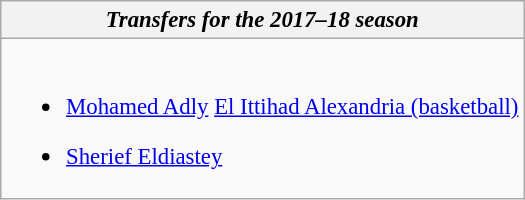<table class="wikitable collapsible collapsed" style="font-size:95%;">
<tr>
<th><em>Transfers for the 2017–18 season</em></th>
</tr>
<tr>
<td><br>
<ul><li> <a href='#'>Mohamed Adly</a> <a href='#'>El Ittihad Alexandria (basketball)</a></li></ul><ul><li> <a href='#'>Sherief Eldiastey</a></li></ul></td>
</tr>
</table>
